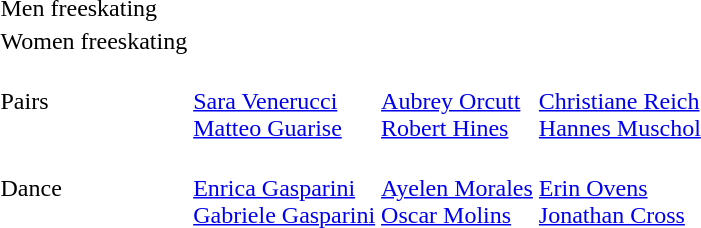<table>
<tr>
<td>Men freeskating</td>
<td></td>
<td></td>
<td></td>
</tr>
<tr>
<td>Women freeskating</td>
<td></td>
<td></td>
<td></td>
</tr>
<tr>
<td>Pairs</td>
<td><br><a href='#'>Sara Venerucci</a><br><a href='#'>Matteo Guarise</a></td>
<td><br><a href='#'>Aubrey Orcutt</a><br><a href='#'>Robert Hines</a></td>
<td><br><a href='#'>Christiane Reich</a><br><a href='#'>Hannes Muschol</a></td>
</tr>
<tr>
<td>Dance</td>
<td><br><a href='#'>Enrica Gasparini</a><br><a href='#'>Gabriele Gasparini</a></td>
<td><br><a href='#'>Ayelen Morales</a><br><a href='#'>Oscar Molins</a></td>
<td><br><a href='#'>Erin Ovens</a><br><a href='#'>Jonathan Cross</a></td>
</tr>
</table>
